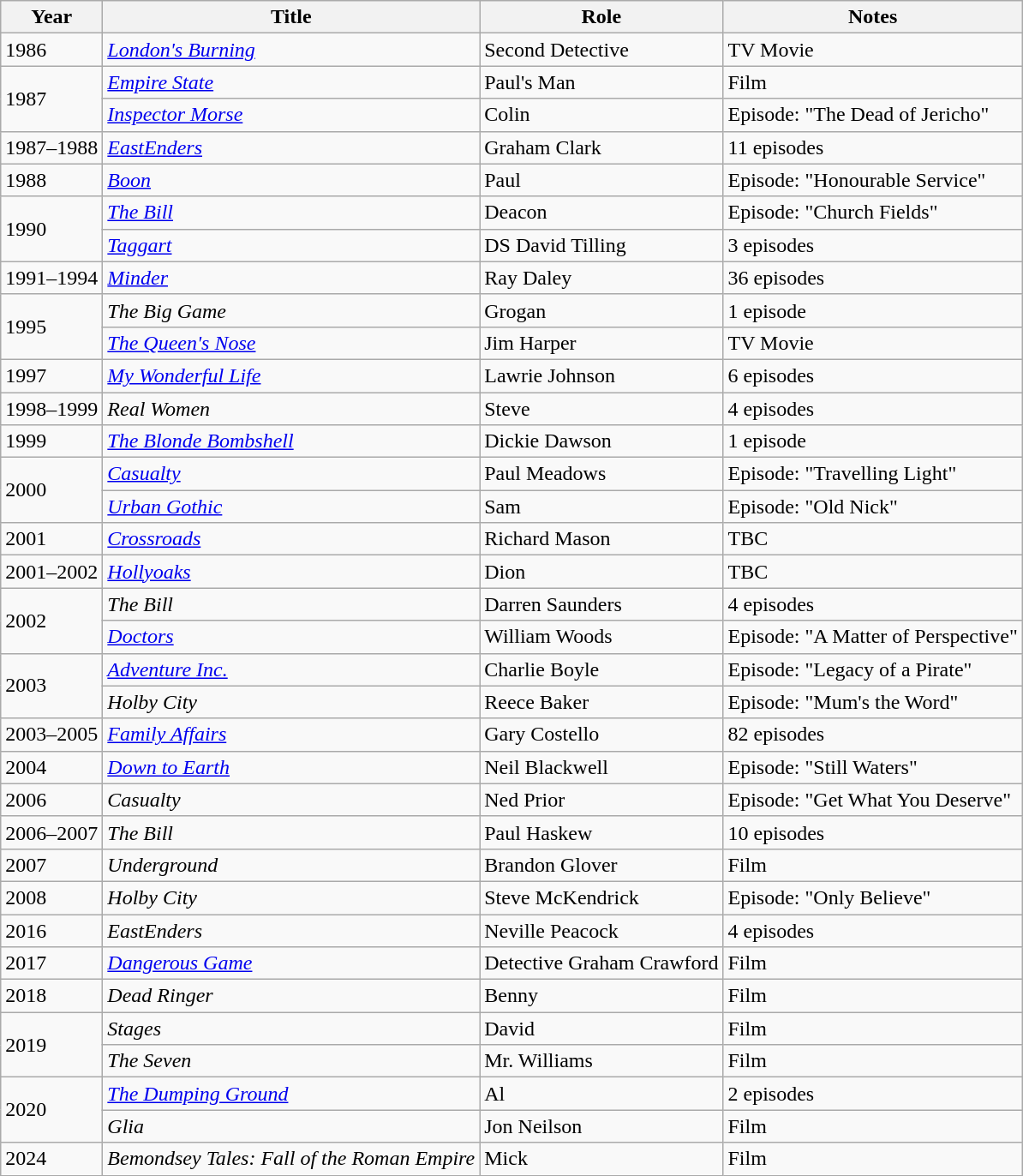<table class="wikitable">
<tr>
<th>Year</th>
<th>Title</th>
<th>Role</th>
<th>Notes</th>
</tr>
<tr>
<td>1986</td>
<td><em><a href='#'>London's Burning</a></em></td>
<td>Second Detective</td>
<td>TV Movie</td>
</tr>
<tr>
<td rowspan="2">1987</td>
<td><a href='#'><em>Empire State</em></a></td>
<td>Paul's Man</td>
<td>Film</td>
</tr>
<tr>
<td><em><a href='#'>Inspector Morse</a></em></td>
<td>Colin</td>
<td>Episode: "The Dead of Jericho"</td>
</tr>
<tr>
<td>1987–1988</td>
<td><em><a href='#'>EastEnders</a></em></td>
<td>Graham Clark</td>
<td>11 episodes</td>
</tr>
<tr>
<td>1988</td>
<td><em><a href='#'>Boon</a></em></td>
<td>Paul</td>
<td>Episode: "Honourable Service"</td>
</tr>
<tr>
<td rowspan="2">1990</td>
<td><em><a href='#'>The Bill</a></em></td>
<td>Deacon</td>
<td>Episode: "Church Fields"</td>
</tr>
<tr>
<td><em><a href='#'>Taggart</a></em></td>
<td>DS David Tilling</td>
<td>3 episodes</td>
</tr>
<tr>
<td>1991–1994</td>
<td><em><a href='#'>Minder</a></em></td>
<td>Ray Daley</td>
<td>36 episodes</td>
</tr>
<tr>
<td rowspan="2">1995</td>
<td><em>The Big Game</em></td>
<td>Grogan</td>
<td>1 episode</td>
</tr>
<tr>
<td><em><a href='#'>The Queen's Nose</a></em></td>
<td>Jim Harper</td>
<td>TV Movie</td>
</tr>
<tr>
<td>1997</td>
<td><em><a href='#'>My Wonderful Life</a></em></td>
<td>Lawrie Johnson</td>
<td>6 episodes</td>
</tr>
<tr>
<td>1998–1999</td>
<td><em>Real Women</em></td>
<td>Steve</td>
<td>4 episodes</td>
</tr>
<tr>
<td>1999</td>
<td><em><a href='#'>The Blonde Bombshell</a></em></td>
<td>Dickie Dawson</td>
<td>1 episode</td>
</tr>
<tr>
<td rowspan="2">2000</td>
<td><em><a href='#'>Casualty</a></em></td>
<td>Paul Meadows</td>
<td>Episode: "Travelling Light"</td>
</tr>
<tr>
<td><em><a href='#'>Urban Gothic</a></em></td>
<td>Sam</td>
<td>Episode: "Old Nick"</td>
</tr>
<tr>
<td>2001</td>
<td><em><a href='#'>Crossroads</a></em></td>
<td>Richard Mason</td>
<td>TBC</td>
</tr>
<tr>
<td>2001–2002</td>
<td><em><a href='#'>Hollyoaks</a></em></td>
<td>Dion</td>
<td>TBC</td>
</tr>
<tr>
<td rowspan="2">2002</td>
<td><em>The Bill</em></td>
<td>Darren Saunders</td>
<td>4 episodes</td>
</tr>
<tr>
<td><em><a href='#'>Doctors</a></em></td>
<td>William Woods</td>
<td>Episode: "A Matter of Perspective"</td>
</tr>
<tr>
<td rowspan="2">2003</td>
<td><em><a href='#'>Adventure Inc.</a></em></td>
<td>Charlie Boyle</td>
<td>Episode: "Legacy of a Pirate"</td>
</tr>
<tr>
<td><em>Holby City</em></td>
<td>Reece Baker</td>
<td>Episode: "Mum's the Word"</td>
</tr>
<tr>
<td>2003–2005</td>
<td><em><a href='#'>Family Affairs</a></em></td>
<td>Gary Costello</td>
<td>82 episodes</td>
</tr>
<tr>
<td>2004</td>
<td><em><a href='#'>Down to Earth</a></em></td>
<td>Neil Blackwell</td>
<td>Episode: "Still Waters"</td>
</tr>
<tr>
<td>2006</td>
<td><em>Casualty</em></td>
<td>Ned Prior</td>
<td>Episode: "Get What You Deserve"</td>
</tr>
<tr>
<td>2006–2007</td>
<td><em>The Bill</em></td>
<td>Paul Haskew</td>
<td>10 episodes</td>
</tr>
<tr>
<td>2007</td>
<td><em>Underground</em></td>
<td>Brandon Glover</td>
<td>Film</td>
</tr>
<tr>
<td>2008</td>
<td><em>Holby City</em></td>
<td>Steve McKendrick</td>
<td>Episode: "Only Believe"</td>
</tr>
<tr>
<td>2016</td>
<td><em>EastEnders</em></td>
<td>Neville Peacock</td>
<td>4 episodes</td>
</tr>
<tr>
<td>2017</td>
<td><em><a href='#'>Dangerous Game</a></em></td>
<td>Detective Graham Crawford</td>
<td>Film</td>
</tr>
<tr>
<td>2018</td>
<td><em>Dead Ringer</em></td>
<td>Benny</td>
<td>Film</td>
</tr>
<tr>
<td rowspan="2">2019</td>
<td><em>Stages</em></td>
<td>David</td>
<td>Film</td>
</tr>
<tr>
<td><em>The Seven</em></td>
<td>Mr. Williams</td>
<td>Film</td>
</tr>
<tr>
<td rowspan="2">2020</td>
<td><em><a href='#'>The Dumping Ground</a></em></td>
<td>Al</td>
<td>2 episodes</td>
</tr>
<tr>
<td><em>Glia</em></td>
<td>Jon Neilson</td>
<td>Film</td>
</tr>
<tr>
<td>2024</td>
<td><em>Bemondsey Tales: Fall of the Roman Empire</em></td>
<td>Mick</td>
<td>Film</td>
</tr>
</table>
